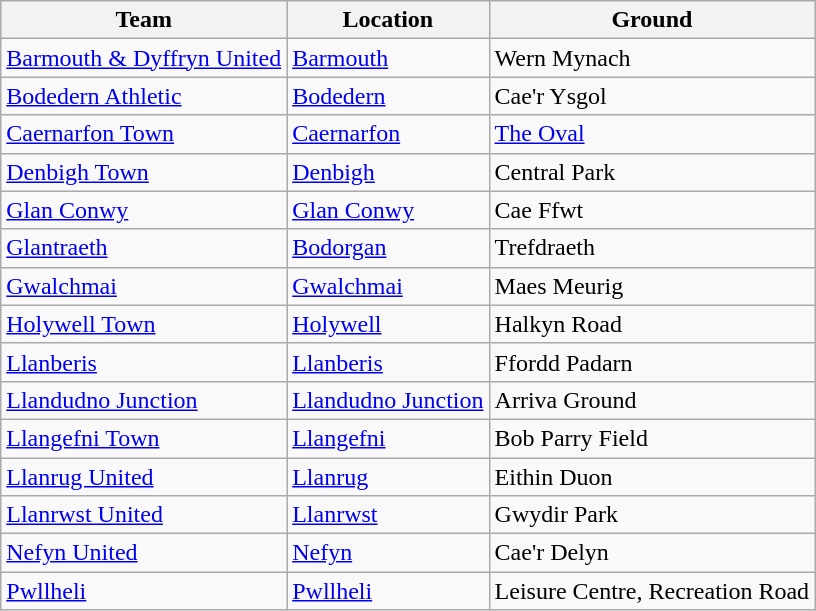<table class="wikitable sortable">
<tr>
<th>Team</th>
<th>Location</th>
<th>Ground</th>
</tr>
<tr>
<td><a href='#'>Barmouth & Dyffryn United</a></td>
<td><a href='#'>Barmouth</a></td>
<td>Wern Mynach</td>
</tr>
<tr>
<td><a href='#'>Bodedern Athletic</a></td>
<td><a href='#'>Bodedern</a></td>
<td>Cae'r Ysgol</td>
</tr>
<tr>
<td><a href='#'>Caernarfon Town</a></td>
<td><a href='#'>Caernarfon</a></td>
<td><a href='#'>The Oval</a></td>
</tr>
<tr>
<td><a href='#'>Denbigh Town</a></td>
<td><a href='#'>Denbigh</a></td>
<td>Central Park</td>
</tr>
<tr>
<td><a href='#'>Glan Conwy</a></td>
<td><a href='#'>Glan Conwy</a></td>
<td>Cae Ffwt</td>
</tr>
<tr>
<td><a href='#'>Glantraeth</a></td>
<td><a href='#'>Bodorgan</a></td>
<td>Trefdraeth</td>
</tr>
<tr>
<td><a href='#'>Gwalchmai</a></td>
<td><a href='#'>Gwalchmai</a></td>
<td>Maes Meurig</td>
</tr>
<tr>
<td><a href='#'>Holywell Town</a></td>
<td><a href='#'>Holywell</a></td>
<td>Halkyn Road</td>
</tr>
<tr>
<td><a href='#'>Llanberis</a></td>
<td><a href='#'>Llanberis</a></td>
<td>Ffordd Padarn</td>
</tr>
<tr>
<td><a href='#'>Llandudno Junction</a></td>
<td><a href='#'>Llandudno Junction</a></td>
<td>Arriva Ground</td>
</tr>
<tr>
<td><a href='#'>Llangefni Town</a></td>
<td><a href='#'>Llangefni</a></td>
<td>Bob Parry Field</td>
</tr>
<tr>
<td><a href='#'>Llanrug United</a></td>
<td><a href='#'>Llanrug</a></td>
<td>Eithin Duon</td>
</tr>
<tr>
<td><a href='#'>Llanrwst United</a></td>
<td><a href='#'>Llanrwst</a></td>
<td>Gwydir Park</td>
</tr>
<tr>
<td><a href='#'>Nefyn United</a></td>
<td><a href='#'>Nefyn</a></td>
<td>Cae'r Delyn</td>
</tr>
<tr>
<td><a href='#'>Pwllheli</a></td>
<td><a href='#'>Pwllheli</a></td>
<td>Leisure Centre, Recreation Road</td>
</tr>
</table>
